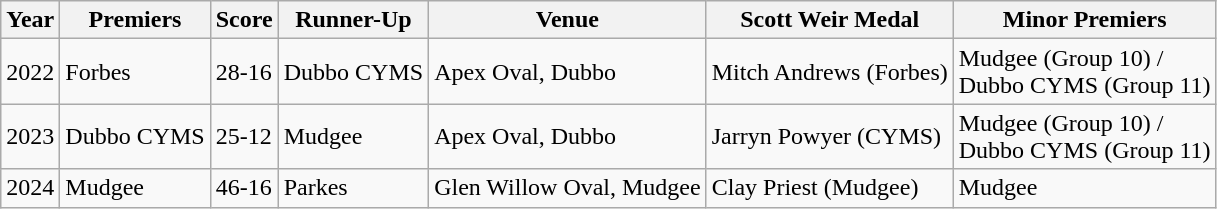<table class="wikitable">
<tr>
<th>Year</th>
<th>Premiers</th>
<th>Score</th>
<th>Runner-Up</th>
<th>Venue</th>
<th>Scott Weir Medal</th>
<th>Minor Premiers</th>
</tr>
<tr>
<td>2022</td>
<td> Forbes</td>
<td>28-16</td>
<td> Dubbo CYMS</td>
<td>Apex Oval, Dubbo</td>
<td>Mitch Andrews (Forbes)</td>
<td> Mudgee (Group 10) /<br> Dubbo CYMS (Group 11)</td>
</tr>
<tr>
<td>2023</td>
<td> Dubbo CYMS</td>
<td>25-12</td>
<td> Mudgee</td>
<td>Apex Oval, Dubbo</td>
<td>Jarryn Powyer (CYMS)</td>
<td> Mudgee (Group 10) /<br> Dubbo CYMS (Group 11)</td>
</tr>
<tr>
<td>2024</td>
<td> Mudgee</td>
<td>46-16</td>
<td> Parkes</td>
<td>Glen Willow Oval, Mudgee</td>
<td>Clay Priest (Mudgee)</td>
<td> Mudgee</td>
</tr>
</table>
